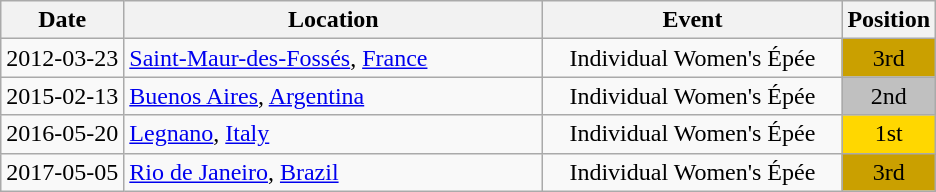<table class="wikitable" style="text-align:center;">
<tr>
<th>Date</th>
<th style="width:17em">Location</th>
<th style="width:12em">Event</th>
<th>Position</th>
</tr>
<tr>
<td>2012-03-23</td>
<td rowspan="1" align="left"> <a href='#'>Saint-Maur-des-Fossés</a>, <a href='#'>France</a></td>
<td>Individual Women's Épée</td>
<td bgcolor="caramel">3rd</td>
</tr>
<tr>
<td>2015-02-13</td>
<td rowspan="1" align="left"> <a href='#'>Buenos Aires</a>, <a href='#'>Argentina</a></td>
<td>Individual Women's Épée</td>
<td bgcolor="silver">2nd</td>
</tr>
<tr>
<td>2016-05-20</td>
<td rowspan="1" align="left"> <a href='#'>Legnano</a>, <a href='#'>Italy</a></td>
<td>Individual Women's Épée</td>
<td bgcolor="gold">1st</td>
</tr>
<tr>
<td>2017-05-05</td>
<td rowspan="1" align="left"> <a href='#'>Rio de Janeiro</a>, <a href='#'>Brazil</a></td>
<td>Individual Women's Épée</td>
<td bgcolor="caramel">3rd</td>
</tr>
</table>
